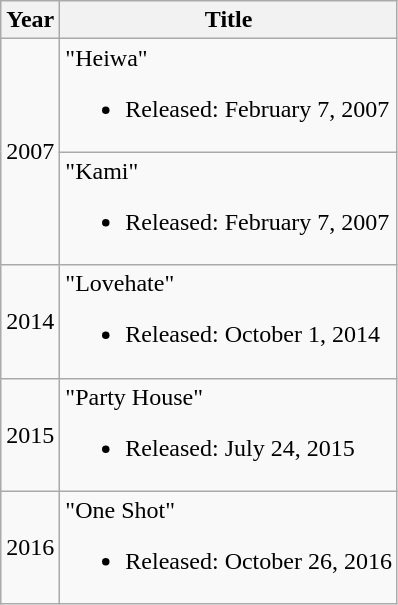<table class="wikitable">
<tr>
<th>Year</th>
<th>Title</th>
</tr>
<tr>
<td rowspan="2">2007</td>
<td>"Heiwa"<br><ul><li>Released: February 7, 2007</li></ul></td>
</tr>
<tr>
<td>"Kami"<br><ul><li>Released: February 7, 2007</li></ul></td>
</tr>
<tr>
<td>2014</td>
<td>"Lovehate"<br><ul><li>Released: October 1, 2014</li></ul></td>
</tr>
<tr>
<td>2015</td>
<td>"Party House"<br><ul><li>Released: July 24, 2015</li></ul></td>
</tr>
<tr>
<td>2016</td>
<td>"One Shot"<br><ul><li>Released: October 26, 2016</li></ul></td>
</tr>
</table>
